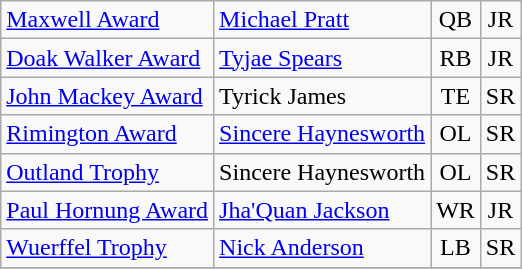<table class="wikitable">
<tr>
<td><a href='#'>Maxwell Award</a></td>
<td><a href='#'>Michael Pratt</a></td>
<td align=center>QB</td>
<td align=center>JR</td>
</tr>
<tr>
<td><a href='#'>Doak Walker Award</a></td>
<td><a href='#'>Tyjae Spears</a></td>
<td align=center>RB</td>
<td align=center>JR</td>
</tr>
<tr>
<td><a href='#'>John Mackey Award</a></td>
<td>Tyrick James</td>
<td align=center>TE</td>
<td align=center>SR</td>
</tr>
<tr>
<td><a href='#'>Rimington Award</a></td>
<td><a href='#'>Sincere Haynesworth</a></td>
<td align=center>OL</td>
<td align=center>SR</td>
</tr>
<tr>
<td><a href='#'>Outland Trophy</a></td>
<td>Sincere Haynesworth</td>
<td align=center>OL</td>
<td align=center>SR</td>
</tr>
<tr>
<td><a href='#'>Paul Hornung Award</a></td>
<td><a href='#'>Jha'Quan Jackson</a></td>
<td align=center>WR</td>
<td align=center>JR</td>
</tr>
<tr>
<td><a href='#'>Wuerffel Trophy</a></td>
<td><a href='#'>Nick Anderson</a></td>
<td align=center>LB</td>
<td align=center>SR</td>
</tr>
<tr>
</tr>
</table>
